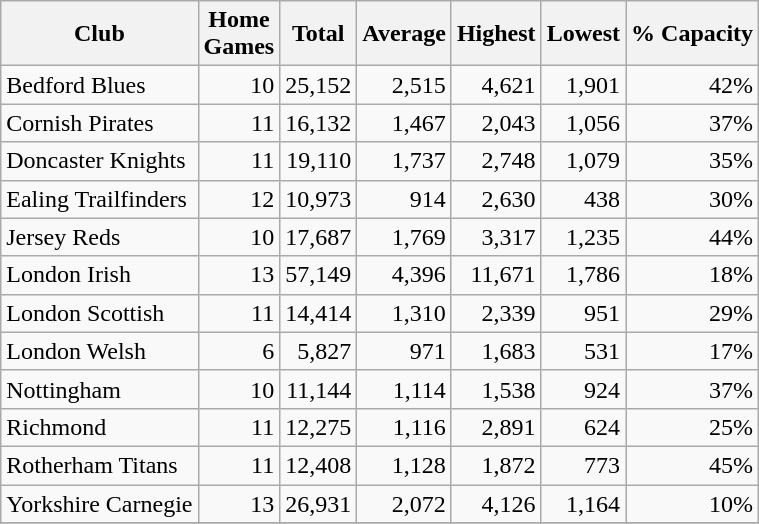<table class="wikitable sortable" style="text-align:right">
<tr>
<th>Club</th>
<th>Home<br>Games</th>
<th>Total</th>
<th>Average</th>
<th>Highest</th>
<th>Lowest</th>
<th>% Capacity</th>
</tr>
<tr>
<td style="text-align:left">Bedford Blues</td>
<td>10</td>
<td>25,152</td>
<td>2,515</td>
<td>4,621</td>
<td>1,901</td>
<td>42%</td>
</tr>
<tr>
<td style="text-align:left">Cornish Pirates</td>
<td>11</td>
<td>16,132</td>
<td>1,467</td>
<td>2,043</td>
<td>1,056</td>
<td>37%</td>
</tr>
<tr>
<td style="text-align:left">Doncaster Knights</td>
<td>11</td>
<td>19,110</td>
<td>1,737</td>
<td>2,748</td>
<td>1,079</td>
<td>35%</td>
</tr>
<tr>
<td style="text-align:left">Ealing Trailfinders</td>
<td>12</td>
<td>10,973</td>
<td>914</td>
<td>2,630</td>
<td>438</td>
<td>30%</td>
</tr>
<tr>
<td style="text-align:left">Jersey Reds</td>
<td>10</td>
<td>17,687</td>
<td>1,769</td>
<td>3,317</td>
<td>1,235</td>
<td>44%</td>
</tr>
<tr>
<td style="text-align:left">London Irish</td>
<td>13</td>
<td>57,149</td>
<td>4,396</td>
<td>11,671</td>
<td>1,786</td>
<td>18%</td>
</tr>
<tr>
<td style="text-align:left">London Scottish</td>
<td>11</td>
<td>14,414</td>
<td>1,310</td>
<td>2,339</td>
<td>951</td>
<td>29%</td>
</tr>
<tr>
<td style="text-align:left">London Welsh</td>
<td>6</td>
<td>5,827</td>
<td>971</td>
<td>1,683</td>
<td>531</td>
<td>17%</td>
</tr>
<tr>
<td style="text-align:left">Nottingham</td>
<td>10</td>
<td>11,144</td>
<td>1,114</td>
<td>1,538</td>
<td>924</td>
<td>37%</td>
</tr>
<tr>
<td style="text-align:left">Richmond</td>
<td>11</td>
<td>12,275</td>
<td>1,116</td>
<td>2,891</td>
<td>624</td>
<td>25%</td>
</tr>
<tr>
<td style="text-align:left">Rotherham Titans</td>
<td>11</td>
<td>12,408</td>
<td>1,128</td>
<td>1,872</td>
<td>773</td>
<td>45%</td>
</tr>
<tr>
<td style="text-align:left">Yorkshire Carnegie</td>
<td>13</td>
<td>26,931</td>
<td>2,072</td>
<td>4,126</td>
<td>1,164</td>
<td>10%</td>
</tr>
<tr>
</tr>
</table>
